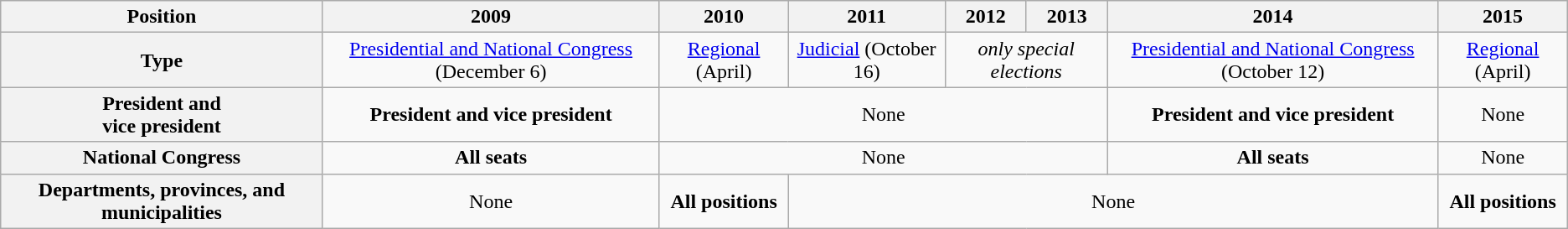<table class=wikitable style="text-align:center;">
<tr>
<th>Position</th>
<th>2009</th>
<th>2010</th>
<th>2011</th>
<th>2012</th>
<th>2013</th>
<th>2014</th>
<th>2015</th>
</tr>
<tr>
<th>Type</th>
<td><a href='#'>Presidential and National Congress</a> (December 6)</td>
<td><a href='#'>Regional</a> (April)</td>
<td><a href='#'>Judicial</a> (October 16)</td>
<td colspan=2><em>only special elections</em></td>
<td><a href='#'>Presidential and National Congress</a> (October 12)</td>
<td><a href='#'>Regional</a> (April)</td>
</tr>
<tr>
<th>President and<br>vice president</th>
<td><strong>President and vice president</strong></td>
<td colspan=4>None</td>
<td><strong>President and vice president</strong></td>
<td>None</td>
</tr>
<tr>
<th>National Congress</th>
<td><strong>All seats</strong></td>
<td colspan=4>None</td>
<td><strong>All seats</strong></td>
<td>None</td>
</tr>
<tr>
<th>Departments, provinces, and municipalities</th>
<td>None</td>
<td><strong>All positions</strong></td>
<td colspan=4>None</td>
<td><strong>All positions</strong></td>
</tr>
</table>
